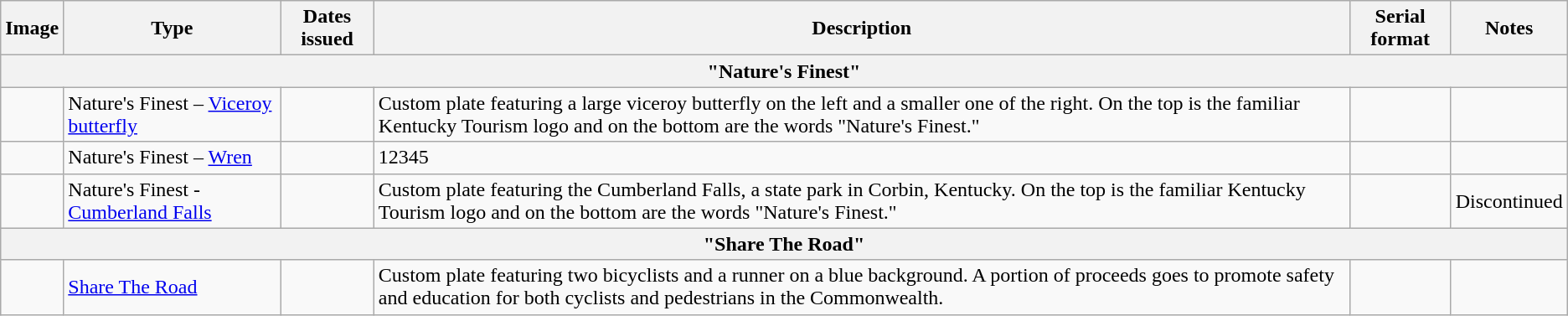<table class="wikitable">
<tr>
<th>Image</th>
<th>Type</th>
<th>Dates issued</th>
<th>Description</th>
<th>Serial format</th>
<th>Notes</th>
</tr>
<tr>
<th colspan="6">"Nature's Finest"</th>
</tr>
<tr>
<td></td>
<td>Nature's Finest – <a href='#'>Viceroy butterfly</a></td>
<td></td>
<td>Custom plate featuring a large viceroy butterfly on the left and a smaller one of the right.  On the top is the familiar Kentucky Tourism logo and on the bottom are the words "Nature's Finest."</td>
<td></td>
<td></td>
</tr>
<tr>
<td></td>
<td>Nature's Finest – <a href='#'>Wren</a></td>
<td></td>
<td>12345</td>
<td></td>
<td></td>
</tr>
<tr>
<td></td>
<td>Nature's Finest - <a href='#'>Cumberland Falls</a></td>
<td></td>
<td>Custom plate featuring the Cumberland Falls, a state park in Corbin, Kentucky.  On the top is the familiar Kentucky Tourism logo and on the bottom are the words "Nature's Finest."</td>
<td></td>
<td>Discontinued</td>
</tr>
<tr>
<th colspan="6"><strong>"Share The Road"</strong></th>
</tr>
<tr>
<td></td>
<td><a href='#'>Share The Road</a></td>
<td></td>
<td>Custom plate featuring two bicyclists and a runner on a blue background.  A portion of proceeds goes to promote safety and education for both cyclists and pedestrians in the Commonwealth.</td>
<td></td>
<td></td>
</tr>
</table>
